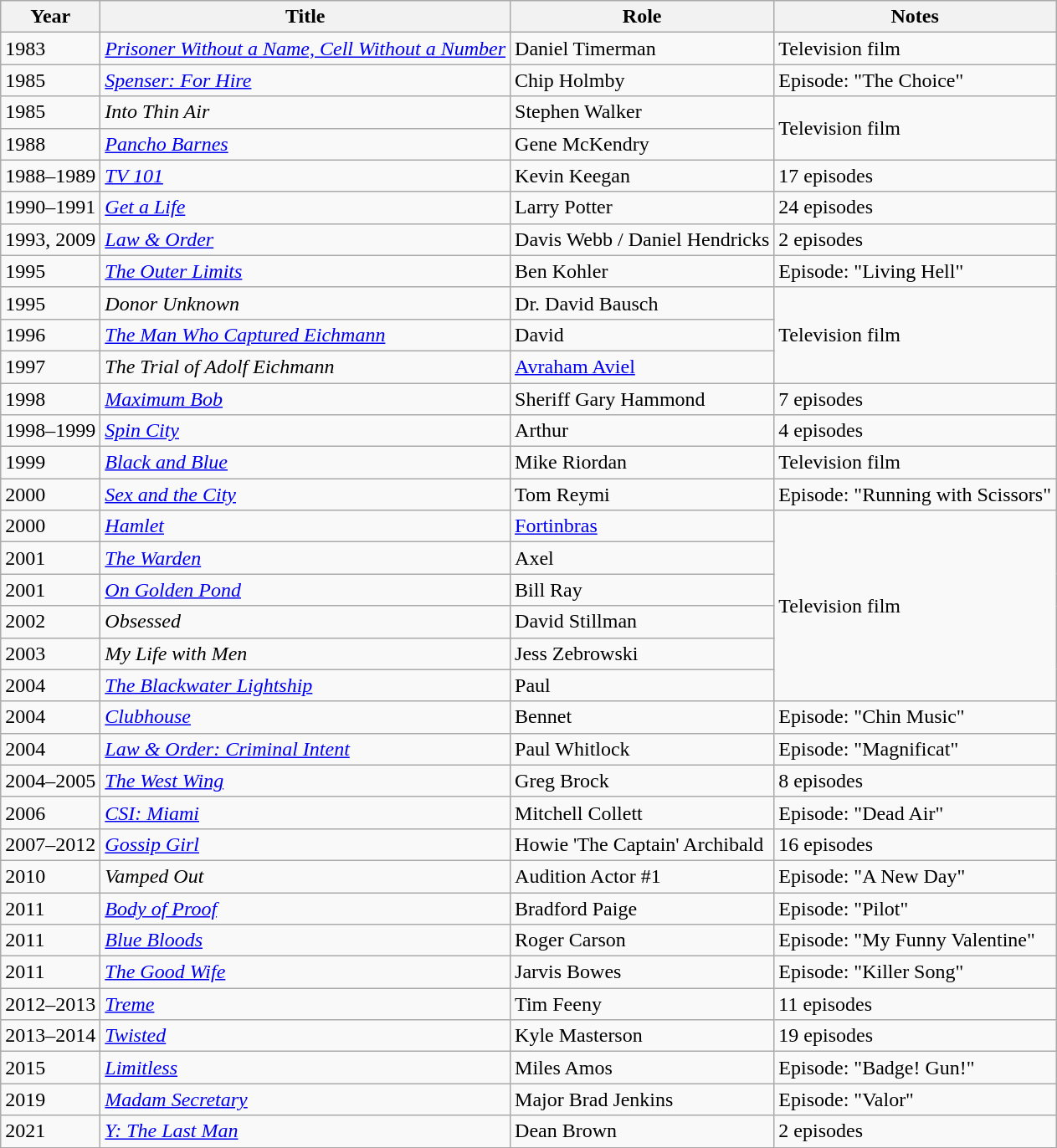<table class="wikitable sortable">
<tr>
<th>Year</th>
<th>Title</th>
<th>Role</th>
<th class="unsortable">Notes</th>
</tr>
<tr>
<td>1983</td>
<td><a href='#'><em>Prisoner Without a Name, Cell Without a Number</em></a></td>
<td>Daniel Timerman</td>
<td>Television film</td>
</tr>
<tr>
<td>1985</td>
<td><em><a href='#'>Spenser: For Hire</a></em></td>
<td>Chip Holmby</td>
<td>Episode: "The Choice"</td>
</tr>
<tr>
<td>1985</td>
<td><em>Into Thin Air</em></td>
<td>Stephen Walker</td>
<td rowspan="2">Television film</td>
</tr>
<tr>
<td>1988</td>
<td><a href='#'><em>Pancho Barnes</em></a></td>
<td>Gene McKendry</td>
</tr>
<tr>
<td>1988–1989</td>
<td><em><a href='#'>TV 101</a></em></td>
<td>Kevin Keegan</td>
<td>17 episodes</td>
</tr>
<tr>
<td>1990–1991</td>
<td><a href='#'><em>Get a Life</em></a></td>
<td>Larry Potter</td>
<td>24 episodes</td>
</tr>
<tr>
<td>1993, 2009</td>
<td><em><a href='#'>Law & Order</a></em></td>
<td>Davis Webb / Daniel Hendricks</td>
<td>2 episodes</td>
</tr>
<tr>
<td>1995</td>
<td><a href='#'><em>The Outer Limits</em></a></td>
<td>Ben Kohler</td>
<td>Episode: "Living Hell"</td>
</tr>
<tr>
<td>1995</td>
<td><em>Donor Unknown</em></td>
<td>Dr. David Bausch</td>
<td rowspan="3">Television film</td>
</tr>
<tr>
<td>1996</td>
<td><em><a href='#'>The Man Who Captured Eichmann</a></em></td>
<td>David</td>
</tr>
<tr>
<td>1997</td>
<td><em>The Trial of Adolf Eichmann</em></td>
<td><a href='#'>Avraham Aviel</a></td>
</tr>
<tr>
<td>1998</td>
<td><em><a href='#'>Maximum Bob</a></em></td>
<td>Sheriff Gary Hammond</td>
<td>7 episodes</td>
</tr>
<tr>
<td>1998–1999</td>
<td><em><a href='#'>Spin City</a></em></td>
<td>Arthur</td>
<td>4 episodes</td>
</tr>
<tr>
<td>1999</td>
<td><a href='#'><em>Black and Blue</em></a></td>
<td>Mike Riordan</td>
<td>Television film</td>
</tr>
<tr>
<td>2000</td>
<td><em><a href='#'>Sex and the City</a></em></td>
<td>Tom Reymi</td>
<td>Episode: "Running with Scissors"</td>
</tr>
<tr>
<td>2000</td>
<td><a href='#'><em>Hamlet</em></a></td>
<td><a href='#'>Fortinbras</a></td>
<td rowspan="6">Television film</td>
</tr>
<tr>
<td>2001</td>
<td><em><a href='#'>The Warden</a></em></td>
<td>Axel</td>
</tr>
<tr>
<td>2001</td>
<td><a href='#'><em>On Golden Pond</em></a></td>
<td>Bill Ray</td>
</tr>
<tr>
<td>2002</td>
<td><em>Obsessed</em></td>
<td>David Stillman</td>
</tr>
<tr>
<td>2003</td>
<td><em>My Life with Men</em></td>
<td>Jess Zebrowski</td>
</tr>
<tr>
<td>2004</td>
<td><a href='#'><em>The Blackwater Lightship</em></a></td>
<td>Paul</td>
</tr>
<tr>
<td>2004</td>
<td><a href='#'><em>Clubhouse</em></a></td>
<td>Bennet</td>
<td>Episode: "Chin Music"</td>
</tr>
<tr>
<td>2004</td>
<td><em><a href='#'>Law & Order: Criminal Intent</a></em></td>
<td>Paul Whitlock</td>
<td>Episode: "Magnificat"</td>
</tr>
<tr>
<td>2004–2005</td>
<td><em><a href='#'>The West Wing</a></em></td>
<td>Greg Brock</td>
<td>8 episodes</td>
</tr>
<tr>
<td>2006</td>
<td><em><a href='#'>CSI: Miami</a></em></td>
<td>Mitchell Collett</td>
<td>Episode: "Dead Air"</td>
</tr>
<tr>
<td>2007–2012</td>
<td><em><a href='#'>Gossip Girl</a></em></td>
<td>Howie 'The Captain' Archibald</td>
<td>16 episodes</td>
</tr>
<tr>
<td>2010</td>
<td><em>Vamped Out</em></td>
<td>Audition Actor #1</td>
<td>Episode: "A New Day"</td>
</tr>
<tr>
<td>2011</td>
<td><em><a href='#'>Body of Proof</a></em></td>
<td>Bradford Paige</td>
<td>Episode: "Pilot"</td>
</tr>
<tr>
<td>2011</td>
<td><a href='#'><em>Blue Bloods</em></a></td>
<td>Roger Carson</td>
<td>Episode: "My Funny Valentine"</td>
</tr>
<tr>
<td>2011</td>
<td><em><a href='#'>The Good Wife</a></em></td>
<td>Jarvis Bowes</td>
<td>Episode: "Killer Song"</td>
</tr>
<tr>
<td>2012–2013</td>
<td><a href='#'><em>Treme</em></a></td>
<td>Tim Feeny</td>
<td>11 episodes</td>
</tr>
<tr>
<td>2013–2014</td>
<td><a href='#'><em>Twisted</em></a></td>
<td>Kyle Masterson</td>
<td>19 episodes</td>
</tr>
<tr>
<td>2015</td>
<td><a href='#'><em>Limitless</em></a></td>
<td>Miles Amos</td>
<td>Episode: "Badge! Gun!"</td>
</tr>
<tr>
<td>2019</td>
<td><a href='#'><em>Madam Secretary</em></a></td>
<td>Major Brad Jenkins</td>
<td>Episode: "Valor"</td>
</tr>
<tr>
<td>2021</td>
<td><a href='#'><em>Y: The Last Man</em></a></td>
<td>Dean Brown</td>
<td>2 episodes</td>
</tr>
</table>
